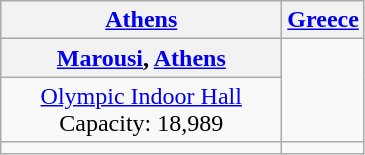<table class="wikitable" style="text-align:center;">
<tr>
<th><a href='#'>Athens</a></th>
<th><a href='#'>Greece</a></th>
</tr>
<tr>
<th width=180><a href='#'>Marousi</a>, <a href='#'>Athens</a></th>
<td rowspan=2></td>
</tr>
<tr>
<td><a href='#'>Olympic Indoor Hall</a><br>Capacity: 18,989</td>
</tr>
<tr>
<td></td>
</tr>
</table>
